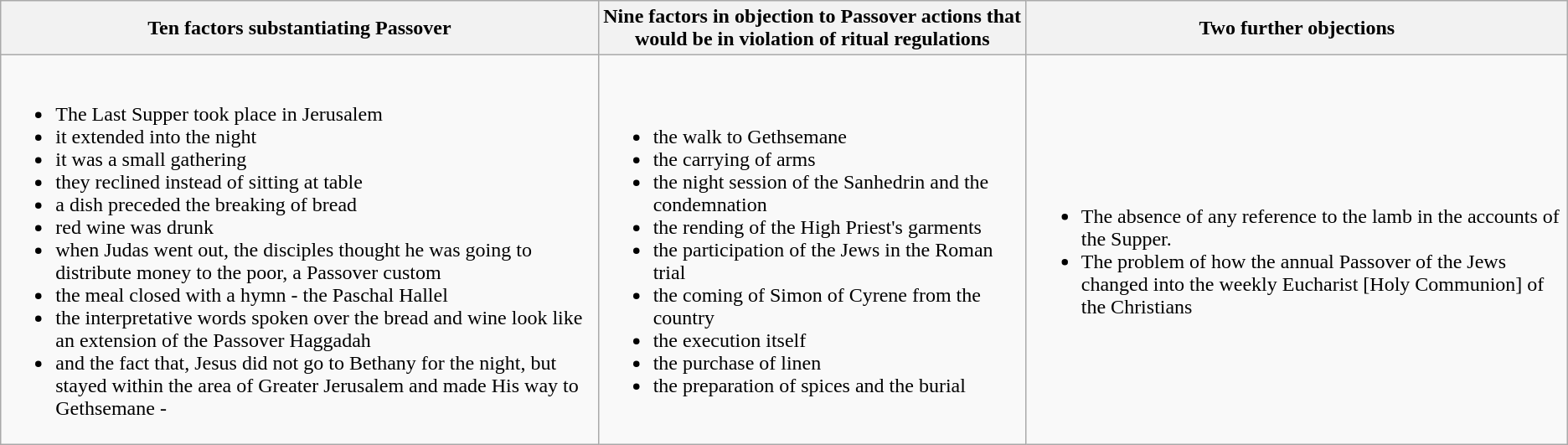<table class="wikitable">
<tr>
<th>Ten factors substantiating Passover</th>
<th>Nine factors in objection to Passover actions that would be in violation of ritual regulations</th>
<th>Two further objections</th>
</tr>
<tr>
<td><br><ul><li>The Last Supper took place in Jerusalem</li><li>it extended into the night</li><li>it was a small gathering</li><li>they reclined instead of sitting at table</li><li>a dish preceded the breaking of bread</li><li>red wine was drunk</li><li>when Judas went out, the disciples thought he was going to distribute money to the poor, a Passover custom</li><li>the meal closed with a hymn - the Paschal Hallel</li><li>the interpretative words spoken over the bread and wine look like an extension of the Passover Haggadah</li><li>and the fact that, Jesus did not go to Bethany for the night, but stayed within the area of Greater Jerusalem and made His way to Gethsemane -</li></ul></td>
<td><br><ul><li>the walk to Gethsemane</li><li>the carrying of arms</li><li>the night session of the Sanhedrin and the condemnation</li><li>the rending of the High Priest's garments</li><li>the participation of the Jews in the Roman trial</li><li>the coming of Simon of Cyrene from the country</li><li>the execution itself</li><li>the purchase of linen</li><li>the preparation of spices and the burial</li></ul></td>
<td><br><ul><li>The absence of any reference to the lamb in the accounts of the Supper.</li><li>The problem of how the annual Passover of the Jews changed into the weekly Eucharist [Holy Communion] of the Christians</li></ul></td>
</tr>
</table>
